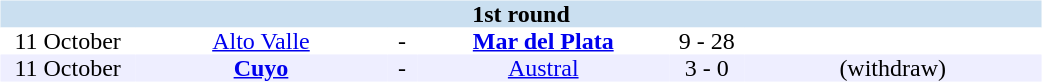<table table width=700>
<tr>
<td width=700 valign="top"><br><table border=0 cellspacing=0 cellpadding=0 style="font-size: 100%; border-collapse: collapse;" width=100%>
<tr bgcolor="#CADFF0">
<td style="font-size:100%"; align="center" colspan="6"><strong>1st round</strong></td>
</tr>
<tr align=center bgcolor=#FFFFFF>
<td width=90>11 October</td>
<td width=170><a href='#'>Alto Valle</a></td>
<td width=20>-</td>
<td width=170><strong><a href='#'>Mar del Plata</a></strong></td>
<td width=50>9 - 28</td>
<td width=200></td>
</tr>
<tr align=center bgcolor=#EEEEFF>
<td width=90>11 October</td>
<td width=170><strong><a href='#'>Cuyo</a></strong></td>
<td width=20>-</td>
<td width=170><a href='#'>Austral</a></td>
<td width=50>3 - 0</td>
<td width=200>(withdraw)</td>
</tr>
</table>
</td>
</tr>
</table>
